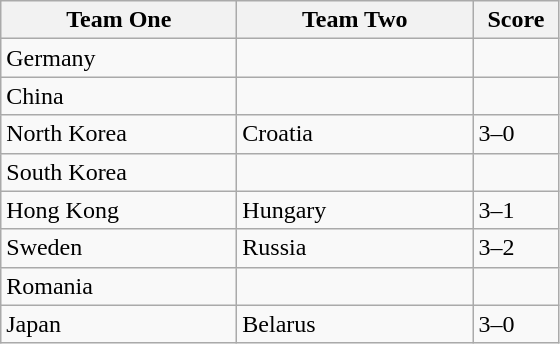<table class="wikitable">
<tr>
<th width=150>Team One</th>
<th width=150>Team Two</th>
<th width=50>Score</th>
</tr>
<tr>
<td>Germany</td>
<td></td>
<td></td>
</tr>
<tr>
<td>China</td>
<td></td>
<td></td>
</tr>
<tr>
<td>North Korea</td>
<td>Croatia</td>
<td>3–0</td>
</tr>
<tr>
<td>South Korea</td>
<td></td>
<td></td>
</tr>
<tr>
<td>Hong Kong</td>
<td>Hungary</td>
<td>3–1</td>
</tr>
<tr>
<td>Sweden</td>
<td>Russia</td>
<td>3–2</td>
</tr>
<tr>
<td>Romania</td>
<td></td>
<td></td>
</tr>
<tr>
<td>Japan</td>
<td>Belarus</td>
<td>3–0</td>
</tr>
</table>
